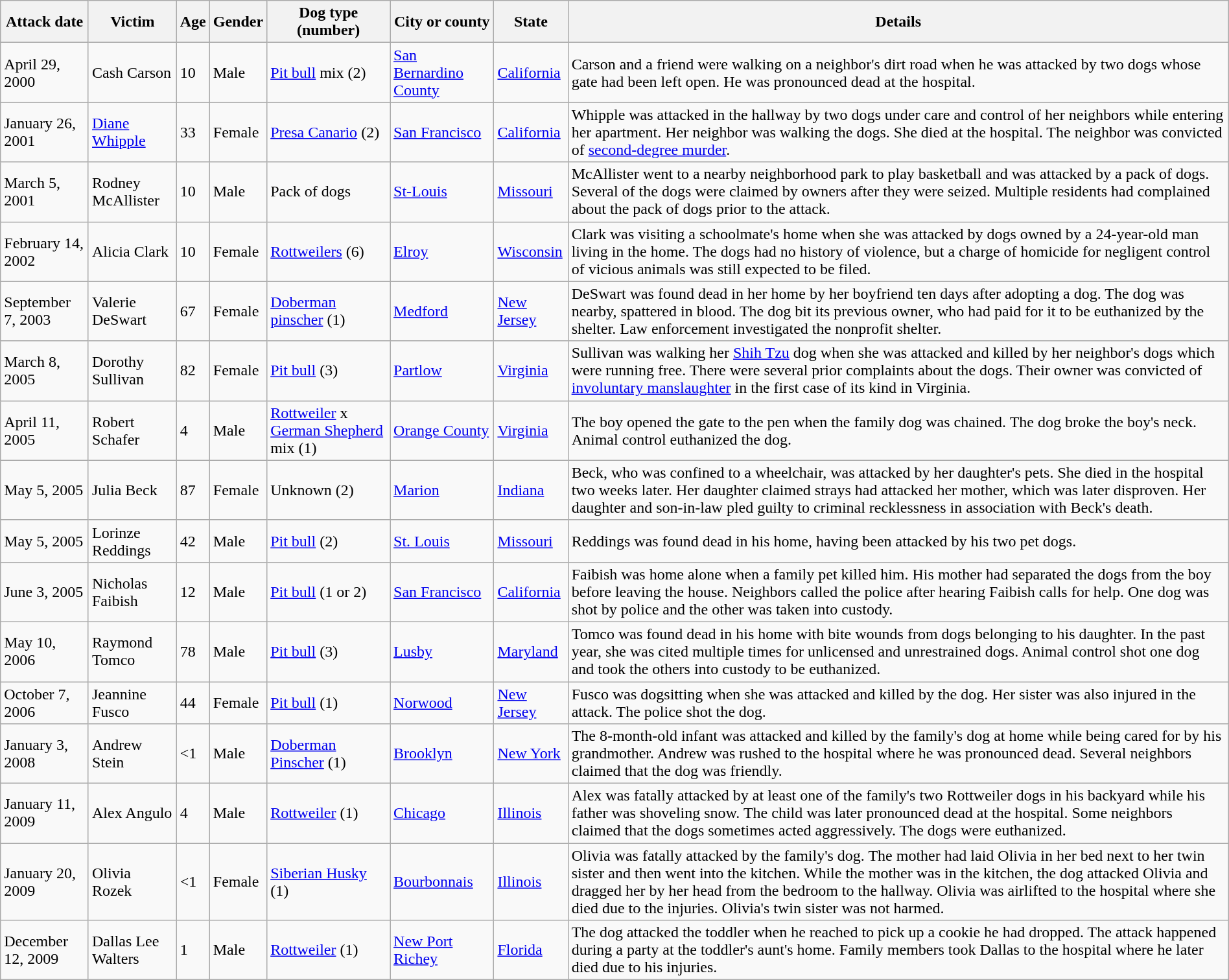<table class="wikitable" style="width:100%;">
<tr>
<th>Attack date</th>
<th>Victim</th>
<th>Age</th>
<th>Gender</th>
<th>Dog type (number)</th>
<th>City or county</th>
<th>State</th>
<th>Details</th>
</tr>
<tr>
<td>April 29, 2000</td>
<td>Cash Carson</td>
<td>10</td>
<td>Male</td>
<td><a href='#'>Pit bull</a> mix (2)</td>
<td><a href='#'>San Bernardino County</a></td>
<td><a href='#'>California</a></td>
<td>Carson and a friend were walking on a neighbor's dirt road when he was attacked by two dogs whose gate had been left open. He was pronounced dead at the hospital.</td>
</tr>
<tr>
<td>January 26, 2001</td>
<td><a href='#'>Diane Whipple</a></td>
<td>33</td>
<td>Female</td>
<td><a href='#'>Presa Canario</a> (2)</td>
<td><a href='#'>San Francisco</a></td>
<td><a href='#'>California</a></td>
<td>Whipple was attacked in the hallway by two dogs under care and control of her neighbors while entering her apartment. Her neighbor was walking the dogs. She died at the hospital. The neighbor was convicted of <a href='#'>second-degree murder</a>.</td>
</tr>
<tr>
<td>March 5, 2001</td>
<td>Rodney McAllister</td>
<td>10</td>
<td>Male</td>
<td>Pack of dogs</td>
<td><a href='#'>St-Louis</a></td>
<td><a href='#'>Missouri</a></td>
<td>McAllister went to a nearby neighborhood park to play basketball and was attacked by a pack of dogs. Several of the dogs were claimed by owners after they were seized. Multiple residents had complained about the pack of dogs prior to the attack.</td>
</tr>
<tr>
<td>February 14, 2002</td>
<td>Alicia Clark</td>
<td>10</td>
<td>Female</td>
<td><a href='#'>Rottweilers</a> (6)</td>
<td><a href='#'>Elroy</a></td>
<td><a href='#'>Wisconsin</a></td>
<td>Clark was visiting a schoolmate's home when she was attacked by dogs owned by a 24-year-old man living in the home. The dogs had no history of violence, but a charge of homicide for negligent control of vicious animals was still expected to be filed.</td>
</tr>
<tr>
<td>September 7, 2003</td>
<td>Valerie DeSwart</td>
<td>67</td>
<td>Female</td>
<td><a href='#'>Doberman pinscher</a> (1)</td>
<td><a href='#'>Medford</a></td>
<td><a href='#'>New Jersey</a></td>
<td>DeSwart was found dead in her home by her boyfriend ten days after adopting a dog. The dog was nearby, spattered in blood. The dog bit its previous owner, who had paid for it to be euthanized by the shelter. Law enforcement investigated the nonprofit shelter.</td>
</tr>
<tr>
<td>March 8, 2005</td>
<td>Dorothy Sullivan</td>
<td>82</td>
<td>Female</td>
<td><a href='#'>Pit bull</a> (3)</td>
<td><a href='#'>Partlow</a></td>
<td><a href='#'>Virginia</a></td>
<td>Sullivan was walking her <a href='#'>Shih Tzu</a> dog when she was attacked and killed by her neighbor's dogs which were running free. There were several prior complaints about the dogs. Their owner was convicted of <a href='#'>involuntary manslaughter</a> in the first case of its kind in Virginia.</td>
</tr>
<tr>
<td>April 11, 2005</td>
<td>Robert Schafer</td>
<td>4</td>
<td>Male</td>
<td><a href='#'>Rottweiler</a> x <a href='#'>German Shepherd</a> mix (1)</td>
<td><a href='#'>Orange County</a></td>
<td><a href='#'>Virginia</a></td>
<td>The boy opened the gate to the pen when the family dog was chained. The dog broke the boy's neck. Animal control euthanized the dog.</td>
</tr>
<tr>
<td>May 5, 2005</td>
<td>Julia Beck</td>
<td>87</td>
<td>Female</td>
<td>Unknown (2)</td>
<td><a href='#'>Marion</a></td>
<td><a href='#'>Indiana</a></td>
<td>Beck, who was confined to a wheelchair, was attacked by her daughter's pets. She died in the hospital two weeks later. Her daughter claimed strays had attacked her mother, which was later disproven. Her daughter and son-in-law pled guilty to criminal recklessness in association with Beck's death.</td>
</tr>
<tr>
<td>May 5, 2005</td>
<td>Lorinze Reddings</td>
<td>42</td>
<td>Male</td>
<td><a href='#'>Pit bull</a> (2)</td>
<td><a href='#'>St. Louis</a></td>
<td><a href='#'>Missouri</a></td>
<td>Reddings was found dead in his home, having been attacked by his two pet dogs.</td>
</tr>
<tr>
<td>June 3, 2005</td>
<td>Nicholas Faibish</td>
<td>12</td>
<td>Male</td>
<td><a href='#'>Pit bull</a> (1 or 2)</td>
<td><a href='#'>San Francisco</a></td>
<td><a href='#'>California</a></td>
<td>Faibish was home alone when a family pet killed him. His mother had separated the dogs from the boy before leaving the house. Neighbors called the police after hearing Faibish calls for help. One dog was shot by police and the other was taken into custody. </td>
</tr>
<tr>
<td>May 10, 2006</td>
<td>Raymond Tomco</td>
<td>78</td>
<td>Male</td>
<td><a href='#'>Pit bull</a> (3)</td>
<td><a href='#'>Lusby</a></td>
<td><a href='#'>Maryland</a></td>
<td>Tomco was found dead in his home with bite wounds from dogs belonging to his daughter. In the past year, she was cited multiple times for unlicensed and unrestrained dogs. Animal control shot one dog and took the others into custody to be euthanized.</td>
</tr>
<tr>
<td>October 7, 2006</td>
<td>Jeannine Fusco</td>
<td>44</td>
<td>Female</td>
<td><a href='#'>Pit bull</a> (1)</td>
<td><a href='#'>Norwood</a></td>
<td><a href='#'>New Jersey</a></td>
<td>Fusco was dogsitting when she was attacked and killed by the dog. Her sister was also injured in the attack. The police shot the dog.</td>
</tr>
<tr>
<td>January 3, 2008</td>
<td>Andrew Stein</td>
<td><1</td>
<td>Male</td>
<td><a href='#'>Doberman Pinscher</a> (1)</td>
<td><a href='#'>Brooklyn</a></td>
<td><a href='#'>New York</a></td>
<td>The 8-month-old infant was attacked and killed by the family's dog at home while being cared for by his grandmother. Andrew was rushed to the hospital where he was pronounced dead. Several neighbors claimed that the dog was friendly.</td>
</tr>
<tr>
<td>January 11, 2009</td>
<td>Alex Angulo</td>
<td>4</td>
<td>Male</td>
<td><a href='#'>Rottweiler</a> (1)</td>
<td><a href='#'>Chicago</a></td>
<td><a href='#'>Illinois</a></td>
<td>Alex was fatally attacked by at least one of the family's two Rottweiler dogs in his backyard while his father was shoveling snow. The child was later pronounced dead at the hospital. Some neighbors claimed that the dogs sometimes acted aggressively. The dogs were euthanized.</td>
</tr>
<tr>
<td>January 20, 2009</td>
<td>Olivia Rozek</td>
<td><1</td>
<td>Female</td>
<td><a href='#'>Siberian Husky</a> (1)</td>
<td><a href='#'>Bourbonnais</a></td>
<td><a href='#'>Illinois</a></td>
<td>Olivia was fatally attacked by the family's dog. The mother had laid Olivia in her bed next to her twin sister and then went into the kitchen. While the mother was in the kitchen, the dog attacked Olivia and dragged her by her head from the bedroom to the hallway. Olivia was airlifted to the hospital where she died due to the injuries. Olivia's twin sister was not harmed.</td>
</tr>
<tr>
<td>December 12, 2009</td>
<td>Dallas Lee Walters</td>
<td>1</td>
<td>Male</td>
<td><a href='#'>Rottweiler</a> (1)</td>
<td><a href='#'>New Port Richey</a></td>
<td><a href='#'>Florida</a></td>
<td>The dog attacked the toddler when he reached to pick up a cookie he had dropped. The attack happened during a party at the toddler's aunt's home. Family members took Dallas to the hospital where he later died due to his injuries.</td>
</tr>
</table>
